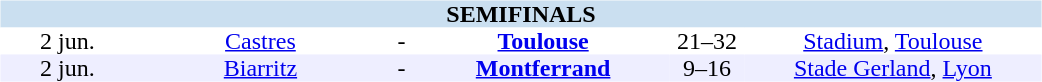<table width=700>
<tr>
<td width=700 valign="top"><br><table border=0 cellspacing=0 cellpadding=0 style="font-size: 100%; border-collapse: collapse;" width=100%>
<tr bgcolor="#CADFF0">
<td style="font-size:100%"; align="center" colspan="6"><strong>SEMIFINALS</strong></td>
</tr>
<tr align=center bgcolor=#FFFFFF>
<td width=90>2 jun.</td>
<td width=170><a href='#'>Castres</a></td>
<td width=20>-</td>
<td width=170><strong><a href='#'>Toulouse</a></strong></td>
<td width=50>21–32</td>
<td width=200><a href='#'>Stadium</a>, <a href='#'>Toulouse</a></td>
</tr>
<tr align=center bgcolor=#EEEEFF>
<td width=90>2 jun.</td>
<td width=170><a href='#'>Biarritz</a></td>
<td width=20>-</td>
<td width=170><strong><a href='#'>Montferrand</a></strong></td>
<td width=50>9–16</td>
<td width=200><a href='#'>Stade Gerland</a>, <a href='#'>Lyon</a></td>
</tr>
</table>
</td>
</tr>
</table>
